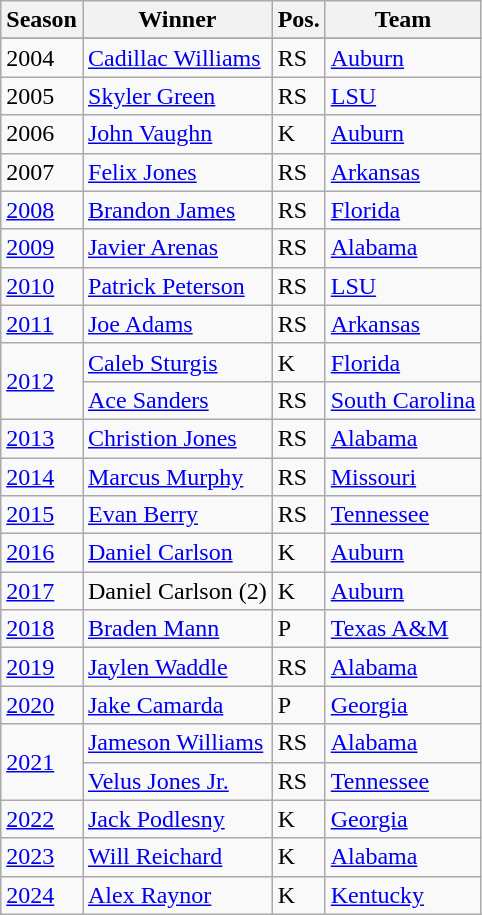<table class="wikitable sortable">
<tr>
<th>Season</th>
<th>Winner</th>
<th>Pos.</th>
<th>Team</th>
</tr>
<tr>
</tr>
<tr>
<td>2004</td>
<td><a href='#'>Cadillac Williams</a></td>
<td>RS</td>
<td><a href='#'>Auburn</a></td>
</tr>
<tr>
<td>2005</td>
<td><a href='#'>Skyler Green</a></td>
<td>RS</td>
<td><a href='#'>LSU</a></td>
</tr>
<tr>
<td>2006</td>
<td><a href='#'>John Vaughn</a></td>
<td>K</td>
<td><a href='#'>Auburn</a></td>
</tr>
<tr>
<td>2007</td>
<td><a href='#'>Felix Jones</a></td>
<td>RS</td>
<td><a href='#'>Arkansas</a></td>
</tr>
<tr>
<td><a href='#'>2008</a></td>
<td><a href='#'>Brandon James</a></td>
<td>RS</td>
<td><a href='#'>Florida</a></td>
</tr>
<tr>
<td><a href='#'>2009</a></td>
<td><a href='#'>Javier Arenas</a></td>
<td>RS</td>
<td><a href='#'>Alabama</a></td>
</tr>
<tr>
<td><a href='#'>2010</a></td>
<td><a href='#'>Patrick Peterson</a></td>
<td>RS</td>
<td><a href='#'>LSU</a></td>
</tr>
<tr>
<td><a href='#'>2011</a></td>
<td><a href='#'>Joe Adams</a></td>
<td>RS</td>
<td><a href='#'>Arkansas</a></td>
</tr>
<tr>
<td rowspan="2"><a href='#'>2012</a></td>
<td><a href='#'>Caleb Sturgis</a></td>
<td>K</td>
<td><a href='#'>Florida</a></td>
</tr>
<tr>
<td><a href='#'>Ace Sanders</a></td>
<td>RS</td>
<td><a href='#'>South Carolina</a></td>
</tr>
<tr>
<td><a href='#'>2013</a></td>
<td><a href='#'>Christion Jones</a></td>
<td>RS</td>
<td><a href='#'>Alabama</a></td>
</tr>
<tr>
<td><a href='#'>2014</a></td>
<td><a href='#'>Marcus Murphy</a></td>
<td>RS</td>
<td><a href='#'>Missouri</a></td>
</tr>
<tr>
<td><a href='#'>2015</a></td>
<td><a href='#'>Evan Berry</a></td>
<td>RS</td>
<td><a href='#'>Tennessee</a></td>
</tr>
<tr>
<td><a href='#'>2016</a></td>
<td><a href='#'>Daniel Carlson</a></td>
<td>K</td>
<td><a href='#'>Auburn</a></td>
</tr>
<tr>
<td><a href='#'>2017</a></td>
<td>Daniel Carlson (2)</td>
<td>K</td>
<td><a href='#'>Auburn</a></td>
</tr>
<tr>
<td><a href='#'>2018</a></td>
<td><a href='#'>Braden Mann</a></td>
<td>P</td>
<td><a href='#'>Texas A&M</a></td>
</tr>
<tr>
<td><a href='#'>2019</a></td>
<td><a href='#'>Jaylen Waddle</a></td>
<td>RS</td>
<td><a href='#'>Alabama</a></td>
</tr>
<tr>
<td><a href='#'>2020</a></td>
<td><a href='#'>Jake Camarda</a></td>
<td>P</td>
<td><a href='#'>Georgia</a></td>
</tr>
<tr>
<td rowspan="2"><a href='#'>2021</a></td>
<td><a href='#'>Jameson Williams</a></td>
<td>RS</td>
<td><a href='#'>Alabama</a></td>
</tr>
<tr>
<td><a href='#'>Velus Jones Jr.</a></td>
<td>RS</td>
<td><a href='#'>Tennessee</a></td>
</tr>
<tr>
<td><a href='#'>2022</a></td>
<td><a href='#'>Jack Podlesny</a></td>
<td>K</td>
<td><a href='#'>Georgia</a></td>
</tr>
<tr>
<td><a href='#'>2023</a></td>
<td><a href='#'>Will Reichard</a></td>
<td>K</td>
<td><a href='#'>Alabama</a></td>
</tr>
<tr>
<td><a href='#'>2024</a></td>
<td><a href='#'>Alex Raynor</a></td>
<td>K</td>
<td><a href='#'>Kentucky</a></td>
</tr>
</table>
